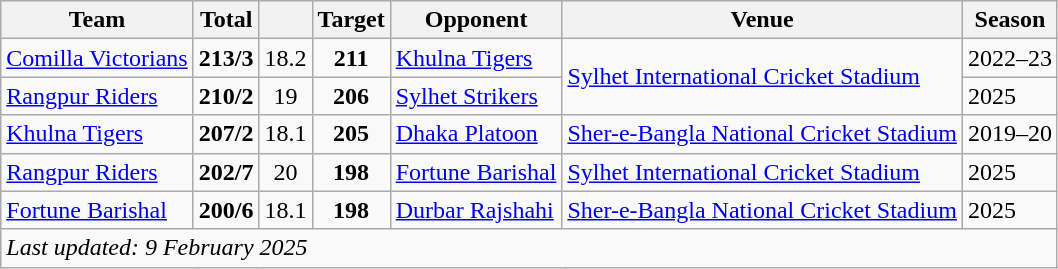<table class="wikitable" style="align:center;">
<tr>
<th>Team</th>
<th>Total</th>
<th></th>
<th>Target</th>
<th>Opponent</th>
<th>Venue</th>
<th>Season</th>
</tr>
<tr>
<td><a href='#'>Comilla Victorians</a></td>
<td><strong>213/3</strong></td>
<td align=center>18.2</td>
<td align=center><strong>211</strong></td>
<td><a href='#'>Khulna Tigers</a></td>
<td rowspan="2"><a href='#'>Sylhet International Cricket Stadium</a></td>
<td>2022–23</td>
</tr>
<tr>
<td><a href='#'>Rangpur Riders</a></td>
<td><strong>210/2</strong></td>
<td align="center">19</td>
<td align="center"><strong>206</strong></td>
<td><a href='#'>Sylhet Strikers</a></td>
<td>2025</td>
</tr>
<tr>
<td><a href='#'>Khulna Tigers</a></td>
<td><strong>207/2</strong></td>
<td align="center">18.1</td>
<td align="center"><strong>205</strong></td>
<td><a href='#'>Dhaka Platoon</a></td>
<td><a href='#'>Sher-e-Bangla National Cricket Stadium</a></td>
<td>2019–20</td>
</tr>
<tr>
<td><a href='#'>Rangpur Riders</a></td>
<td><strong>202/7</strong></td>
<td align="center">20</td>
<td align="center"><strong>198</strong></td>
<td><a href='#'>Fortune Barishal</a></td>
<td><a href='#'>Sylhet International Cricket Stadium</a></td>
<td>2025</td>
</tr>
<tr>
<td><a href='#'>Fortune Barishal</a></td>
<td><strong>200/6</strong></td>
<td align="center">18.1</td>
<td align="center"><strong>198</strong></td>
<td><a href='#'>Durbar Rajshahi</a></td>
<td><a href='#'>Sher-e-Bangla National Cricket Stadium</a></td>
<td>2025</td>
</tr>
<tr>
<td colspan=8><em>Last updated: 9 February 2025</em></td>
</tr>
</table>
